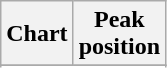<table class="wikitable sortable">
<tr>
<th>Chart</th>
<th>Peak<br>position</th>
</tr>
<tr>
</tr>
<tr>
</tr>
<tr>
</tr>
<tr>
</tr>
<tr>
</tr>
<tr>
</tr>
<tr>
</tr>
<tr>
</tr>
<tr>
</tr>
<tr>
</tr>
</table>
